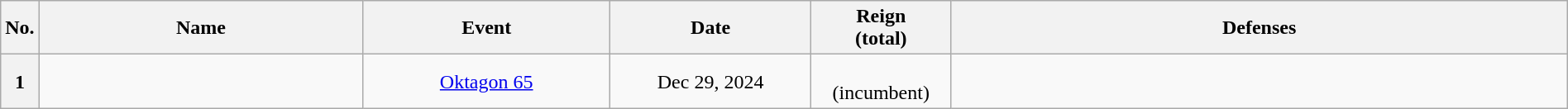<table class="wikitable" style="width:100%; font-size:100%;">
<tr>
<th style= width:1%;">No.</th>
<th style= width:21%;">Name</th>
<th style= width:16%;">Event</th>
<th style=width:13%;">Date</th>
<th style=width:9%;">Reign<br>(total)</th>
<th style= width:49%;">Defenses</th>
</tr>
<tr>
<th>1</th>
<td align="left"><br></td>
<td align="center"><a href='#'>Oktagon 65</a><br></td>
<td align="center">Dec 29, 2024</td>
<td align=center><br>(incumbent)</td>
<td align="left"></td>
</tr>
</table>
